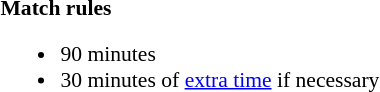<table style="width:100%;font-size:90%">
<tr>
<td style="width:60%;vertical-align:top"><br><strong>Match rules</strong><ul><li>90 minutes</li><li>30 minutes of <a href='#'>extra time</a> if necessary</li></ul></td>
</tr>
</table>
